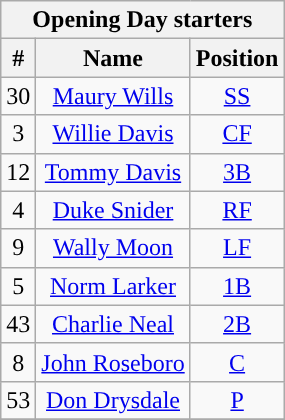<table class="wikitable" style="text-align:center">
<tr>
<th colspan="3">Opening Day starters</th>
</tr>
<tr>
<th>#</th>
<th>Name</th>
<th>Position</th>
</tr>
<tr>
<td>30</td>
<td><a href='#'>Maury Wills</a></td>
<td><a href='#'>SS</a></td>
</tr>
<tr>
<td>3</td>
<td><a href='#'>Willie Davis</a></td>
<td><a href='#'>CF</a></td>
</tr>
<tr>
<td>12</td>
<td><a href='#'>Tommy Davis</a></td>
<td><a href='#'>3B</a></td>
</tr>
<tr>
<td>4</td>
<td><a href='#'>Duke Snider</a></td>
<td><a href='#'>RF</a></td>
</tr>
<tr>
<td>9</td>
<td><a href='#'>Wally Moon</a></td>
<td><a href='#'>LF</a></td>
</tr>
<tr>
<td>5</td>
<td><a href='#'>Norm Larker</a></td>
<td><a href='#'>1B</a></td>
</tr>
<tr>
<td>43</td>
<td><a href='#'>Charlie Neal</a></td>
<td><a href='#'>2B</a></td>
</tr>
<tr>
<td>8</td>
<td><a href='#'>John Roseboro</a></td>
<td><a href='#'>C</a></td>
</tr>
<tr>
<td>53</td>
<td><a href='#'>Don Drysdale</a></td>
<td><a href='#'>P</a></td>
</tr>
<tr>
</tr>
</table>
